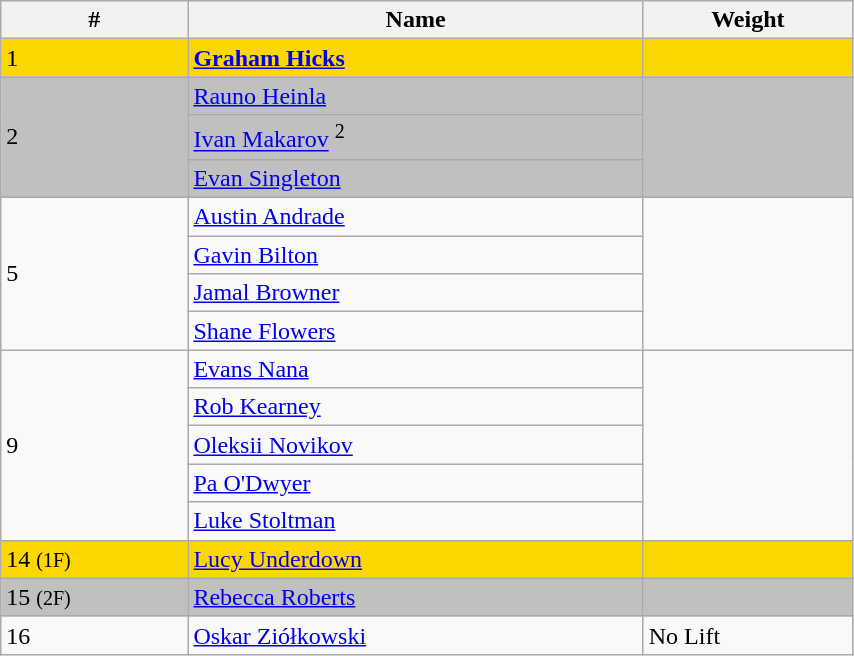<table class="wikitable" style="display: inline-table;width: 45%;">
<tr>
<th>#</th>
<th>Name</th>
<th>Weight</th>
</tr>
<tr style="background:gold;">
<td>1</td>
<td> <strong><a href='#'>Graham Hicks</a></strong></td>
<td></td>
</tr>
<tr style="background:silver;">
<td rowspan="3">2</td>
<td> <a href='#'>Rauno Heinla</a></td>
<td rowspan="3"></td>
</tr>
<tr style="background:silver;">
<td> <a href='#'>Ivan Makarov</a> <sup> 2 </sup></td>
</tr>
<tr style="background:silver;">
<td> <a href='#'>Evan Singleton</a></td>
</tr>
<tr>
<td rowspan="4">5</td>
<td> <a href='#'>Austin Andrade</a></td>
<td rowspan="4"></td>
</tr>
<tr>
<td> <a href='#'>Gavin Bilton</a></td>
</tr>
<tr>
<td> <a href='#'>Jamal Browner</a></td>
</tr>
<tr>
<td> <a href='#'>Shane Flowers</a></td>
</tr>
<tr>
<td rowspan="5">9</td>
<td> <a href='#'>Evans Nana</a></td>
<td rowspan="5"></td>
</tr>
<tr>
<td> <a href='#'>Rob Kearney</a></td>
</tr>
<tr>
<td> <a href='#'>Oleksii Novikov</a></td>
</tr>
<tr>
<td> <a href='#'>Pa O'Dwyer</a></td>
</tr>
<tr>
<td> <a href='#'>Luke Stoltman</a></td>
</tr>
<tr style="background:gold;">
<td>14 <small> (1F) </small></td>
<td> <a href='#'>Lucy Underdown</a></td>
<td></td>
</tr>
<tr style="background:silver;">
<td>15 <small> (2F) </small></td>
<td> <a href='#'>Rebecca Roberts</a></td>
<td></td>
</tr>
<tr>
<td>16</td>
<td> <a href='#'>Oskar Ziółkowski</a></td>
<td>No Lift</td>
</tr>
</table>
